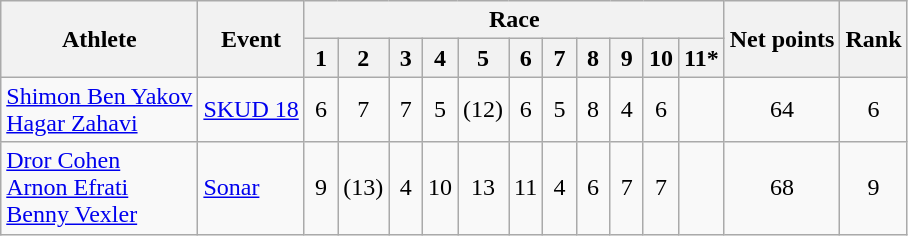<table class=wikitable>
<tr>
<th rowspan="2">Athlete</th>
<th rowspan="2">Event</th>
<th colspan="11">Race</th>
<th rowspan="2">Net points</th>
<th rowspan="2">Rank</th>
</tr>
<tr>
<th width="15">1</th>
<th width="15">2</th>
<th width="15">3</th>
<th width="15">4</th>
<th width="15">5</th>
<th width="15">6</th>
<th width="15">7</th>
<th width="15">8</th>
<th width="15">9</th>
<th width="15">10</th>
<th width="15">11*</th>
</tr>
<tr align=center>
<td align=left><a href='#'>Shimon Ben Yakov</a><br><a href='#'>Hagar Zahavi</a></td>
<td align=left><a href='#'>SKUD 18</a></td>
<td>6</td>
<td>7</td>
<td>7</td>
<td>5</td>
<td>(12)</td>
<td>6</td>
<td>5</td>
<td>8</td>
<td>4</td>
<td>6</td>
<td></td>
<td>64</td>
<td>6</td>
</tr>
<tr align=center>
<td align=left><a href='#'>Dror Cohen</a><br><a href='#'>Arnon Efrati</a><br><a href='#'>Benny Vexler</a></td>
<td align=left><a href='#'>Sonar</a></td>
<td>9</td>
<td>(13)</td>
<td>4</td>
<td>10</td>
<td>13</td>
<td>11</td>
<td>4</td>
<td>6</td>
<td>7</td>
<td>7</td>
<td></td>
<td>68</td>
<td>9</td>
</tr>
</table>
